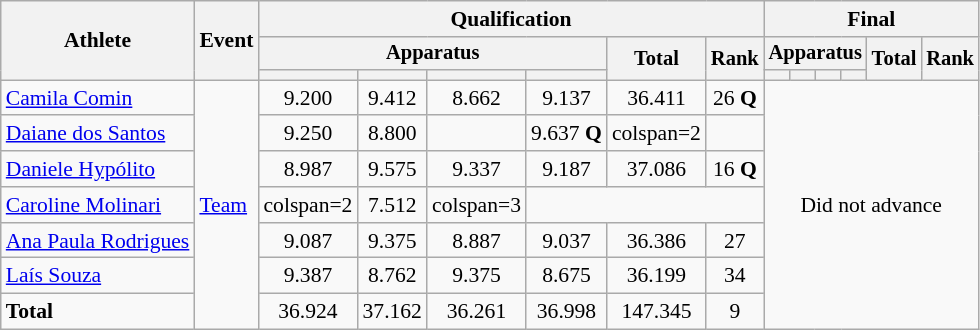<table class="wikitable" style="font-size:90%">
<tr>
<th rowspan="3">Athlete</th>
<th rowspan="3">Event</th>
<th colspan=6>Qualification</th>
<th colspan=6>Final</th>
</tr>
<tr style="font-size:95%">
<th colspan=4>Apparatus</th>
<th rowspan=2>Total</th>
<th rowspan=2>Rank</th>
<th colspan=4>Apparatus</th>
<th rowspan=2>Total</th>
<th rowspan=2>Rank</th>
</tr>
<tr style="font-size:95%">
<th></th>
<th></th>
<th></th>
<th></th>
<th></th>
<th></th>
<th></th>
<th></th>
</tr>
<tr align=center>
<td align=left><a href='#'>Camila Comin</a></td>
<td align=left rowspan=7><a href='#'>Team</a></td>
<td>9.200</td>
<td>9.412</td>
<td>8.662</td>
<td>9.137</td>
<td>36.411</td>
<td>26 <strong>Q</strong></td>
<td rowspan=7 colspan=6>Did not advance</td>
</tr>
<tr align=center>
<td align=left><a href='#'>Daiane dos Santos</a></td>
<td>9.250</td>
<td>8.800</td>
<td></td>
<td>9.637 <strong>Q</strong></td>
<td>colspan=2 </td>
</tr>
<tr align=center>
<td align=left><a href='#'>Daniele Hypólito</a></td>
<td>8.987</td>
<td>9.575</td>
<td>9.337</td>
<td>9.187</td>
<td>37.086</td>
<td>16 <strong>Q</strong></td>
</tr>
<tr align=center>
<td align=left><a href='#'>Caroline Molinari</a></td>
<td>colspan=2 </td>
<td>7.512</td>
<td>colspan=3 </td>
</tr>
<tr align=center>
<td align=left><a href='#'>Ana Paula Rodrigues</a></td>
<td>9.087</td>
<td>9.375</td>
<td>8.887</td>
<td>9.037</td>
<td>36.386</td>
<td>27</td>
</tr>
<tr align=center>
<td align=left><a href='#'>Laís Souza</a></td>
<td>9.387</td>
<td>8.762</td>
<td>9.375</td>
<td>8.675</td>
<td>36.199</td>
<td>34</td>
</tr>
<tr align=center>
<td align=left><strong>Total</strong></td>
<td>36.924</td>
<td>37.162</td>
<td>36.261</td>
<td>36.998</td>
<td>147.345</td>
<td>9</td>
</tr>
</table>
